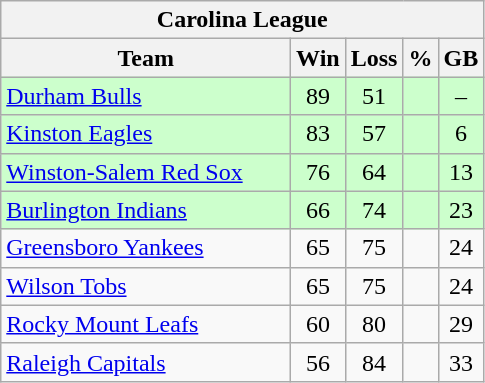<table class="wikitable">
<tr>
<th colspan="5">Carolina League</th>
</tr>
<tr>
<th width="60%">Team</th>
<th>Win</th>
<th>Loss</th>
<th>%</th>
<th>GB</th>
</tr>
<tr align=center bgcolor=ccffcc>
<td align=left><a href='#'>Durham Bulls</a></td>
<td>89</td>
<td>51</td>
<td></td>
<td>–</td>
</tr>
<tr align=center bgcolor=ccffcc>
<td align=left><a href='#'>Kinston Eagles</a></td>
<td>83</td>
<td>57</td>
<td></td>
<td>6</td>
</tr>
<tr align=center bgcolor=ccffcc>
<td align=left><a href='#'>Winston-Salem Red Sox</a></td>
<td>76</td>
<td>64</td>
<td></td>
<td>13</td>
</tr>
<tr align=center bgcolor=ccffcc>
<td align=left><a href='#'>Burlington Indians</a></td>
<td>66</td>
<td>74</td>
<td></td>
<td>23</td>
</tr>
<tr align=center>
<td align=left><a href='#'>Greensboro Yankees</a></td>
<td>65</td>
<td>75</td>
<td></td>
<td>24</td>
</tr>
<tr align=center>
<td align=left><a href='#'>Wilson Tobs</a></td>
<td>65</td>
<td>75</td>
<td></td>
<td>24</td>
</tr>
<tr align=center>
<td align=left><a href='#'>Rocky Mount Leafs</a></td>
<td>60</td>
<td>80</td>
<td></td>
<td>29</td>
</tr>
<tr align=center>
<td align=left><a href='#'>Raleigh Capitals</a></td>
<td>56</td>
<td>84</td>
<td></td>
<td>33</td>
</tr>
</table>
